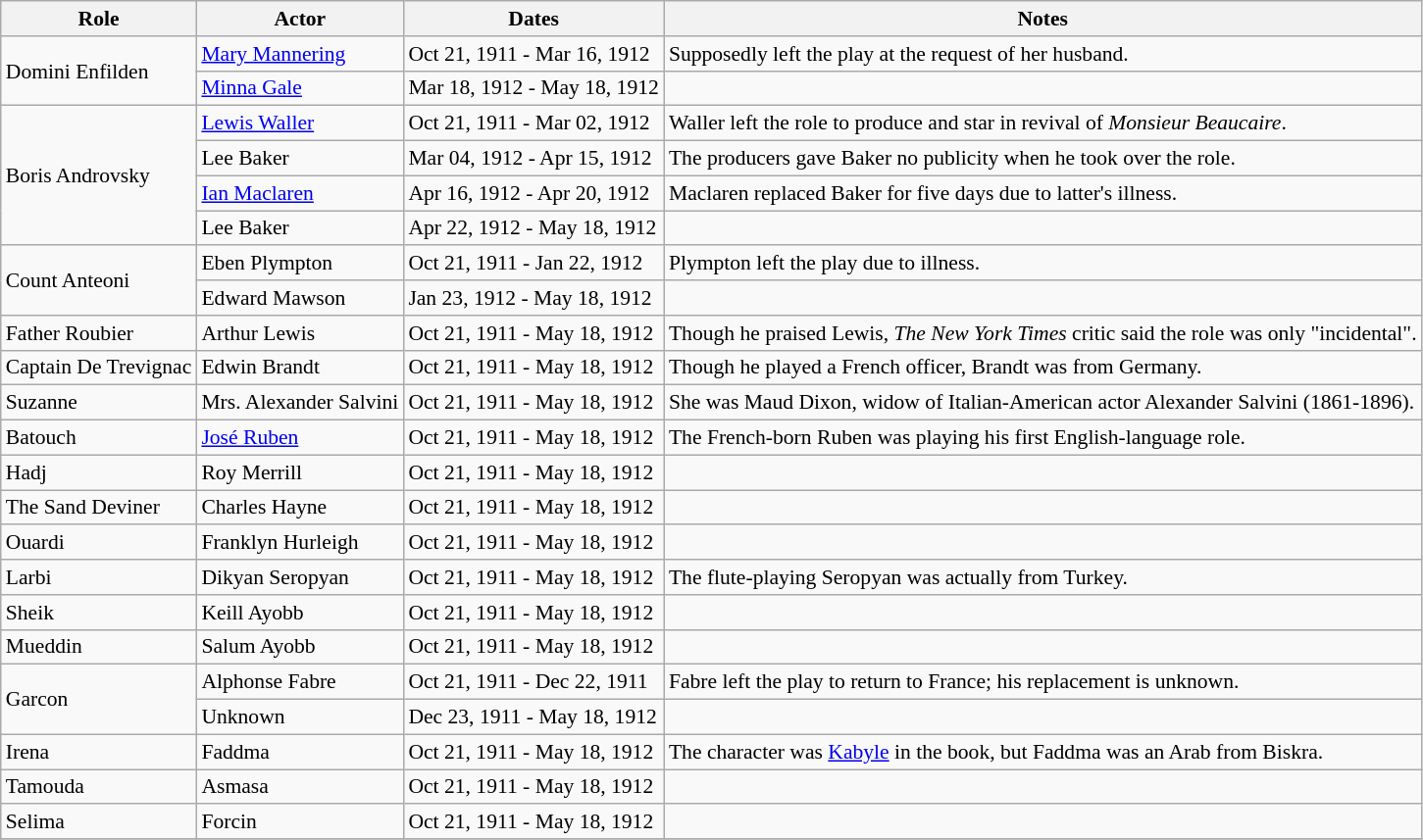<table class="wikitable sortable plainrowheaders" style="font-size: 90%">
<tr>
<th scope="col">Role</th>
<th scope="col">Actor</th>
<th scope="col">Dates</th>
<th scope="col">Notes</th>
</tr>
<tr>
<td rowspan=2>Domini Enfilden</td>
<td><a href='#'>Mary Mannering</a></td>
<td>Oct 21, 1911 - Mar 16, 1912</td>
<td>Supposedly left the play at the request of her husband.</td>
</tr>
<tr>
<td><a href='#'>Minna Gale</a></td>
<td>Mar 18, 1912 - May 18, 1912</td>
<td></td>
</tr>
<tr>
<td rowspan=4>Boris Androvsky</td>
<td><a href='#'>Lewis Waller</a></td>
<td>Oct 21, 1911 - Mar 02, 1912</td>
<td>Waller left the role to produce and star in revival of <em>Monsieur Beaucaire</em>.</td>
</tr>
<tr>
<td>Lee Baker</td>
<td>Mar 04, 1912 - Apr 15, 1912</td>
<td>The producers gave Baker no publicity when he took over the role.</td>
</tr>
<tr>
<td><a href='#'>Ian Maclaren</a></td>
<td>Apr 16, 1912 - Apr 20, 1912</td>
<td>Maclaren replaced Baker for five days due to latter's illness.</td>
</tr>
<tr>
<td>Lee Baker</td>
<td>Apr 22, 1912 - May 18, 1912</td>
<td></td>
</tr>
<tr>
<td rowspan=2>Count Anteoni</td>
<td>Eben Plympton</td>
<td>Oct 21, 1911 - Jan 22, 1912</td>
<td>Plympton left the play due to illness.</td>
</tr>
<tr>
<td>Edward Mawson</td>
<td>Jan 23, 1912 - May 18, 1912</td>
<td></td>
</tr>
<tr>
<td>Father Roubier</td>
<td>Arthur Lewis</td>
<td>Oct 21, 1911 - May 18, 1912</td>
<td>Though he praised Lewis, <em>The New York Times</em> critic said the role was only "incidental".</td>
</tr>
<tr>
<td>Captain De Trevignac</td>
<td>Edwin Brandt</td>
<td>Oct 21, 1911 - May 18, 1912</td>
<td>Though he played a French officer, Brandt was from Germany.</td>
</tr>
<tr>
<td>Suzanne</td>
<td>Mrs. Alexander Salvini</td>
<td>Oct 21, 1911 - May 18, 1912</td>
<td>She was Maud Dixon, widow of Italian-American actor Alexander Salvini (1861-1896).</td>
</tr>
<tr>
<td>Batouch</td>
<td><a href='#'>José Ruben</a></td>
<td>Oct 21, 1911 - May 18, 1912</td>
<td>The French-born Ruben was playing his first English-language role.</td>
</tr>
<tr>
<td>Hadj</td>
<td>Roy Merrill</td>
<td>Oct 21, 1911 - May 18, 1912</td>
<td></td>
</tr>
<tr>
<td>The Sand Deviner</td>
<td>Charles Hayne</td>
<td>Oct 21, 1911 - May 18, 1912</td>
<td></td>
</tr>
<tr>
<td>Ouardi</td>
<td>Franklyn Hurleigh</td>
<td>Oct 21, 1911 - May 18, 1912</td>
<td></td>
</tr>
<tr>
<td>Larbi</td>
<td>Dikyan Seropyan</td>
<td>Oct 21, 1911 - May 18, 1912</td>
<td>The flute-playing Seropyan was actually from Turkey.</td>
</tr>
<tr>
<td>Sheik</td>
<td>Keill Ayobb</td>
<td>Oct 21, 1911 - May 18, 1912</td>
<td></td>
</tr>
<tr>
<td>Mueddin</td>
<td>Salum Ayobb</td>
<td>Oct 21, 1911 - May 18, 1912</td>
<td></td>
</tr>
<tr>
<td rowspan=2>Garcon</td>
<td>Alphonse Fabre</td>
<td>Oct 21, 1911 - Dec 22, 1911</td>
<td>Fabre left the play to return to France; his replacement is unknown.</td>
</tr>
<tr>
<td>Unknown</td>
<td>Dec 23, 1911 - May 18, 1912</td>
<td></td>
</tr>
<tr>
<td>Irena</td>
<td>Faddma</td>
<td>Oct 21, 1911 - May 18, 1912</td>
<td>The character was <a href='#'>Kabyle</a> in the book, but Faddma was an Arab from Biskra.</td>
</tr>
<tr>
<td>Tamouda</td>
<td>Asmasa</td>
<td>Oct 21, 1911 - May 18, 1912</td>
<td></td>
</tr>
<tr>
<td>Selima</td>
<td>Forcin</td>
<td>Oct 21, 1911 - May 18, 1912</td>
<td></td>
</tr>
<tr>
</tr>
</table>
